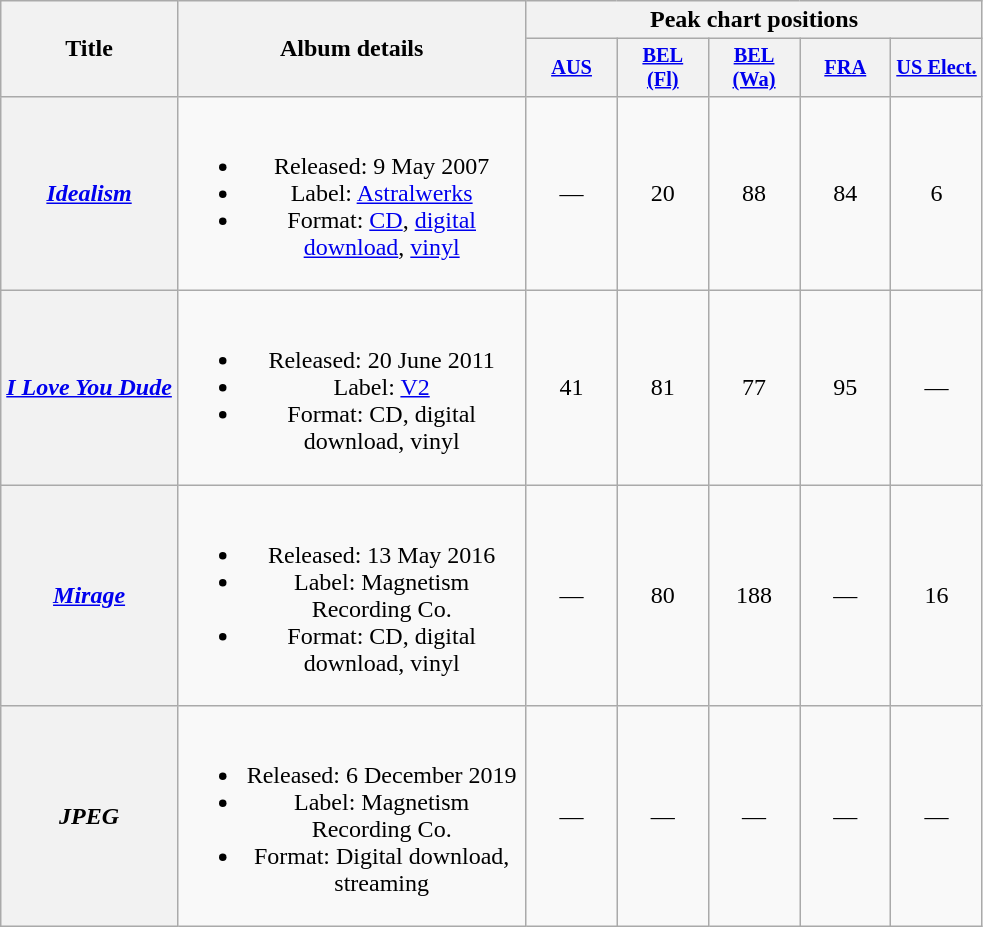<table class="wikitable plainrowheaders" style="text-align:center;">
<tr>
<th rowspan="2">Title</th>
<th rowspan="2" style="width:225px;">Album details</th>
<th colspan="5">Peak chart positions</th>
</tr>
<tr>
<th style="width:4em;font-size:85%;"><a href='#'>AUS</a><br></th>
<th style="width:4em;font-size:85%"><a href='#'>BEL<br>(Fl)</a><br></th>
<th style="width:4em;font-size:85%"><a href='#'>BEL<br>(Wa)</a><br></th>
<th style="width:4em;font-size:85%"><a href='#'>FRA</a><br></th>
<th style="width:4em;font-size:85%"><a href='#'>US Elect.</a><br></th>
</tr>
<tr>
<th scope="row"><em><a href='#'>Idealism</a></em></th>
<td><br><ul><li>Released: 9 May 2007</li><li>Label: <a href='#'>Astralwerks</a></li><li>Format: <a href='#'>CD</a>, <a href='#'>digital download</a>, <a href='#'>vinyl</a></li></ul></td>
<td>—</td>
<td>20</td>
<td>88</td>
<td>84</td>
<td>6</td>
</tr>
<tr>
<th scope="row"><em><a href='#'>I Love You Dude</a></em></th>
<td><br><ul><li>Released: 20 June 2011</li><li>Label: <a href='#'>V2</a></li><li>Format: CD, digital download, vinyl</li></ul></td>
<td>41</td>
<td>81</td>
<td>77</td>
<td>95</td>
<td>—</td>
</tr>
<tr>
<th scope="row"><em><a href='#'>Mirage</a></em></th>
<td><br><ul><li>Released: 13 May 2016</li><li>Label: Magnetism Recording Co.</li><li>Format: CD, digital download, vinyl</li></ul></td>
<td>—</td>
<td>80</td>
<td>188</td>
<td>—</td>
<td>16</td>
</tr>
<tr>
<th scope="row"><em>JPEG</em></th>
<td><br><ul><li>Released: 6 December 2019</li><li>Label: Magnetism Recording Co.</li><li>Format: Digital download, streaming</li></ul></td>
<td>—</td>
<td>—</td>
<td>—</td>
<td>—</td>
<td>—</td>
</tr>
</table>
